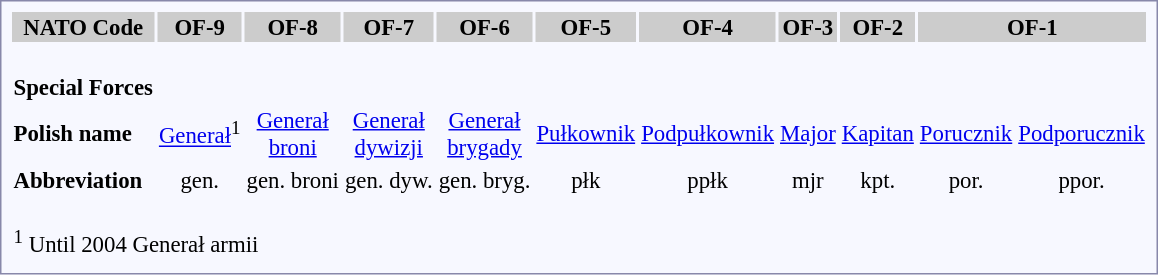<table style="border:1px solid #8888aa; background:#f7f8ff; padding:5px; font-size:95%; margin:0 12px 12px 0;" style="margin:auto; width:100%;">
<tr style="background:#ccc;">
<th><strong>NATO Code</strong></th>
<th>OF-9</th>
<th>OF-8</th>
<th>OF-7</th>
<th>OF-6</th>
<th>OF-5</th>
<th>OF-4</th>
<th>OF-3</th>
<th>OF-2</th>
<th colspan=2>OF-1</th>
</tr>
<tr>
<td style="text-align:center;"><strong><br>Special Forces</strong></td>
<td style="text-align:center;"></td>
<td style="text-align:center;"></td>
<td style="text-align:center;"></td>
<td style="text-align:center;"></td>
<td style="text-align:center;"></td>
<td style="text-align:center;"></td>
<td style="text-align:center;"></td>
<td style="text-align:center;"></td>
<td style="text-align:center;"></td>
<td style="text-align:center;"></td>
</tr>
<tr>
<td><strong>Polish name</strong></td>
<td style="text-align:center;"><a href='#'>Generał</a><sup>1</sup></td>
<td style="text-align:center;"><a href='#'>Generał<br>broni</a></td>
<td style="text-align:center;"><a href='#'>Generał<br>dywizji</a></td>
<td style="text-align:center;"><a href='#'>Generał<br>brygady</a></td>
<td style="text-align:center;"><a href='#'>Pułkownik</a></td>
<td style="text-align:center;"><a href='#'>Podpułkownik</a></td>
<td style="text-align:center;"><a href='#'>Major</a></td>
<td style="text-align:center;"><a href='#'>Kapitan</a></td>
<td style="text-align:center;"><a href='#'>Porucznik</a></td>
<td style="text-align:center;"><a href='#'>Podporucznik</a></td>
</tr>
<tr>
<td><strong>Abbreviation</strong></td>
<td style="text-align:center;">gen.</td>
<td style="text-align:center;">gen. broni</td>
<td style="text-align:center;">gen. dyw.</td>
<td style="text-align:center;">gen. bryg.</td>
<td style="text-align:center;">płk</td>
<td style="text-align:center;">ppłk</td>
<td style="text-align:center;">mjr</td>
<td style="text-align:center;">kpt.</td>
<td style="text-align:center;">por.</td>
<td style="text-align:center;">ppor.</td>
</tr>
<tr>
<td colspan="4"><br><sup>1</sup> Until 2004 Generał armii</td>
</tr>
<tr>
</tr>
</table>
